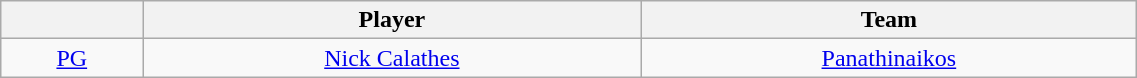<table class="wikitable" style="text-align: center;" width="60%">
<tr>
<th style="text-align:center;"></th>
<th style="text-align:center;">Player</th>
<th style="text-align:center;">Team</th>
</tr>
<tr>
<td style="text-align:center;"><a href='#'>PG</a></td>
<td> <a href='#'>Nick Calathes</a></td>
<td><a href='#'>Panathinaikos</a></td>
</tr>
</table>
